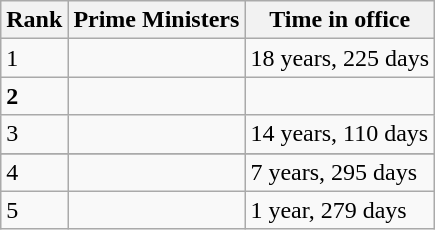<table class="wikitable sortable">
<tr>
<th>Rank</th>
<th>Prime Ministers</th>
<th>Time in office</th>
</tr>
<tr>
<td>1</td>
<td></td>
<td>18 years, 225 days</td>
</tr>
<tr>
<td><strong>2</strong></td>
<td><strong></strong></td>
<td><strong></strong></td>
</tr>
<tr>
<td>3</td>
<td></td>
<td>14 years, 110 days</td>
</tr>
<tr bgcolor="ccccff">
</tr>
<tr>
<td>4</td>
<td></td>
<td>7 years, 295 days</td>
</tr>
<tr>
<td>5</td>
<td></td>
<td>1 year, 279 days</td>
</tr>
</table>
